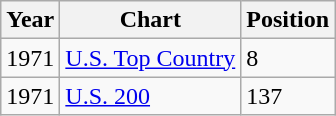<table class="wikitable">
<tr>
<th>Year</th>
<th>Chart</th>
<th>Position</th>
</tr>
<tr>
<td>1971</td>
<td><a href='#'>U.S. Top Country</a></td>
<td>8</td>
</tr>
<tr>
<td>1971</td>
<td><a href='#'>U.S. 200</a></td>
<td>137</td>
</tr>
</table>
